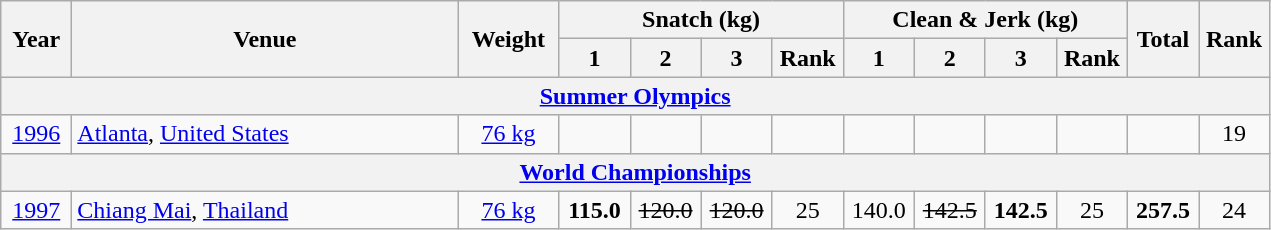<table class = "wikitable" style="text-align:center;">
<tr>
<th rowspan=2 width=40>Year</th>
<th rowspan=2 width=250>Venue</th>
<th rowspan=2 width=60>Weight</th>
<th colspan=4>Snatch (kg)</th>
<th colspan=4>Clean & Jerk (kg)</th>
<th rowspan=2 width=40>Total</th>
<th rowspan=2 width=40>Rank</th>
</tr>
<tr>
<th width=40>1</th>
<th width=40>2</th>
<th width=40>3</th>
<th width=40>Rank</th>
<th width=40>1</th>
<th width=40>2</th>
<th width=40>3</th>
<th width=40>Rank</th>
</tr>
<tr>
<th colspan=13><a href='#'>Summer Olympics</a></th>
</tr>
<tr>
<td><a href='#'>1996</a></td>
<td align=left> <a href='#'>Atlanta</a>, <a href='#'>United States</a></td>
<td><a href='#'>76 kg</a></td>
<td></td>
<td></td>
<td></td>
<td></td>
<td></td>
<td></td>
<td></td>
<td></td>
<td></td>
<td>19</td>
</tr>
<tr>
<th colspan=13><a href='#'>World Championships</a></th>
</tr>
<tr>
<td><a href='#'>1997</a></td>
<td align=left> <a href='#'>Chiang Mai</a>, <a href='#'>Thailand</a></td>
<td><a href='#'>76 kg</a></td>
<td><strong>115.0</strong></td>
<td><s>120.0</s></td>
<td><s>120.0</s></td>
<td>25</td>
<td>140.0</td>
<td><s>142.5</s></td>
<td><strong>142.5</strong></td>
<td>25</td>
<td><strong>257.5</strong></td>
<td>24</td>
</tr>
</table>
